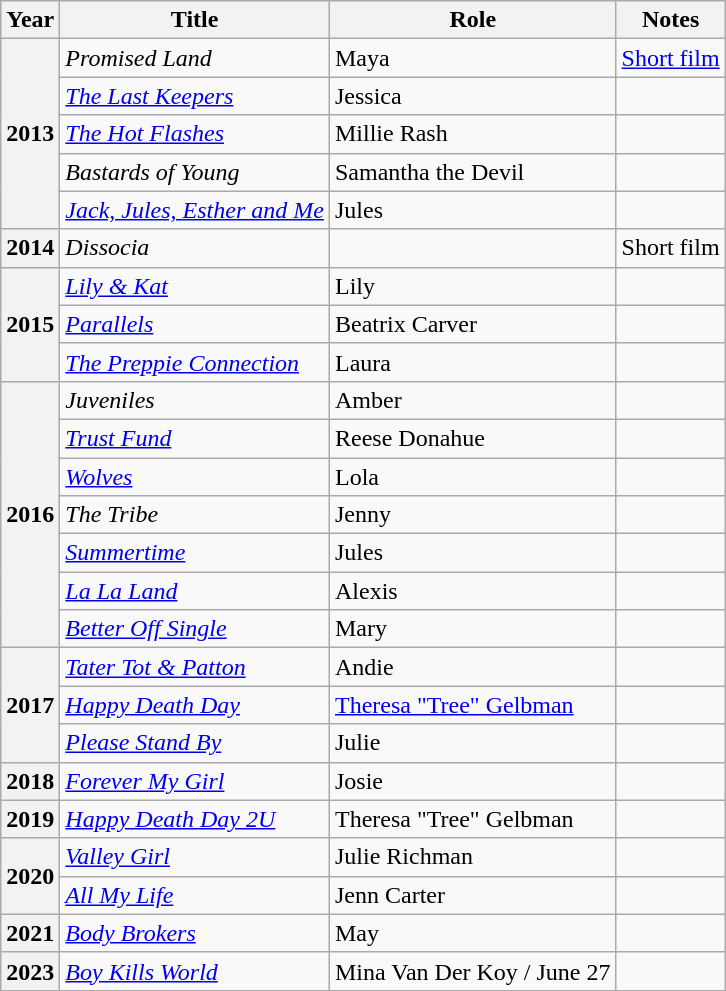<table class="wikitable plainrowheaders sortable">
<tr>
<th scope="col">Year</th>
<th scope="col">Title</th>
<th scope="col">Role</th>
<th scope="col" class="unsortable">Notes</th>
</tr>
<tr>
<th rowspan="5"  scope="row">2013</th>
<td><em>Promised Land</em></td>
<td>Maya</td>
<td><a href='#'>Short film</a></td>
</tr>
<tr>
<td><em><a href='#'>The Last Keepers</a></em></td>
<td>Jessica</td>
<td></td>
</tr>
<tr>
<td><em><a href='#'>The Hot Flashes</a></em></td>
<td>Millie Rash</td>
<td></td>
</tr>
<tr>
<td><em>Bastards of Young</em></td>
<td>Samantha the Devil</td>
<td></td>
</tr>
<tr>
<td><em><a href='#'>Jack, Jules, Esther and Me</a></em></td>
<td>Jules</td>
<td></td>
</tr>
<tr>
<th scope="row">2014</th>
<td><em>Dissocia</em></td>
<td></td>
<td>Short film</td>
</tr>
<tr>
<th rowspan="3" scope="row">2015</th>
<td><em><a href='#'>Lily & Kat</a></em></td>
<td>Lily</td>
<td></td>
</tr>
<tr>
<td><em><a href='#'>Parallels</a></em></td>
<td>Beatrix Carver</td>
<td></td>
</tr>
<tr>
<td><em><a href='#'>The Preppie Connection</a></em></td>
<td>Laura</td>
<td></td>
</tr>
<tr>
<th rowspan="7" scope="row">2016</th>
<td><em>Juveniles</em></td>
<td>Amber</td>
<td></td>
</tr>
<tr>
<td><em><a href='#'>Trust Fund</a></em></td>
<td>Reese Donahue</td>
<td></td>
</tr>
<tr>
<td><em><a href='#'>Wolves</a></em></td>
<td>Lola</td>
<td></td>
</tr>
<tr>
<td><em>The Tribe</em></td>
<td>Jenny</td>
<td></td>
</tr>
<tr>
<td><em><a href='#'>Summertime</a></em></td>
<td>Jules</td>
<td></td>
</tr>
<tr>
<td><em><a href='#'>La La Land</a></em></td>
<td>Alexis</td>
<td></td>
</tr>
<tr>
<td><em><a href='#'>Better Off Single</a></em></td>
<td>Mary</td>
<td></td>
</tr>
<tr>
<th rowspan="3" scope="row">2017</th>
<td><em><a href='#'>Tater Tot & Patton</a></em></td>
<td>Andie</td>
<td></td>
</tr>
<tr>
<td><em><a href='#'>Happy Death Day</a></em></td>
<td><a href='#'>Theresa "Tree" Gelbman</a></td>
<td></td>
</tr>
<tr>
<td><em><a href='#'>Please Stand By</a></em></td>
<td>Julie</td>
<td></td>
</tr>
<tr>
<th scope="row">2018</th>
<td><em><a href='#'>Forever My Girl</a></em></td>
<td>Josie</td>
<td></td>
</tr>
<tr>
<th scope="row">2019</th>
<td><em><a href='#'>Happy Death Day 2U</a></em></td>
<td>Theresa "Tree" Gelbman</td>
<td></td>
</tr>
<tr>
<th rowspan="2" scope="row">2020</th>
<td><em><a href='#'>Valley Girl</a></em></td>
<td>Julie Richman</td>
<td></td>
</tr>
<tr>
<td><em><a href='#'>All My Life</a></em></td>
<td>Jenn Carter</td>
<td></td>
</tr>
<tr>
<th scope="row">2021</th>
<td><em><a href='#'>Body Brokers</a></em></td>
<td>May</td>
<td></td>
</tr>
<tr>
<th scope="row">2023</th>
<td><em><a href='#'>Boy Kills World</a></em></td>
<td>Mina Van Der Koy / June 27</td>
<td></td>
</tr>
</table>
